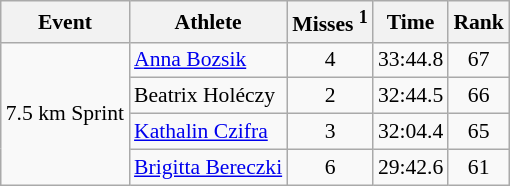<table class="wikitable" style="font-size:90%">
<tr>
<th>Event</th>
<th>Athlete</th>
<th>Misses <sup>1</sup></th>
<th>Time</th>
<th>Rank</th>
</tr>
<tr>
<td rowspan="4">7.5 km Sprint</td>
<td><a href='#'>Anna Bozsik</a></td>
<td align="center">4</td>
<td align="center">33:44.8</td>
<td align="center">67</td>
</tr>
<tr>
<td>Beatrix Holéczy</td>
<td align="center">2</td>
<td align="center">32:44.5</td>
<td align="center">66</td>
</tr>
<tr>
<td><a href='#'>Kathalin Czifra</a></td>
<td align="center">3</td>
<td align="center">32:04.4</td>
<td align="center">65</td>
</tr>
<tr>
<td><a href='#'>Brigitta Bereczki</a></td>
<td align="center">6</td>
<td align="center">29:42.6</td>
<td align="center">61</td>
</tr>
</table>
